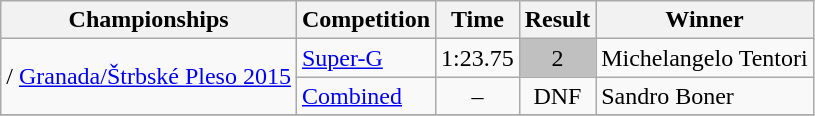<table class="wikitable">
<tr>
<th>Championships</th>
<th>Competition</th>
<th>Time</th>
<th>Result</th>
<th>Winner</th>
</tr>
<tr>
<td rowspan="2"> /  <a href='#'>Granada/Štrbské Pleso 2015</a></td>
<td><a href='#'>Super-G</a></td>
<td>1:23.75</td>
<td style="background:silver;" align=center>2</td>
<td>  Michelangelo Tentori</td>
</tr>
<tr>
<td><a href='#'>Combined</a></td>
<td style="text-align:center;">–</td>
<td style="text-align:center;">DNF</td>
<td>  Sandro Boner</td>
</tr>
<tr>
</tr>
</table>
